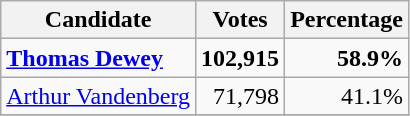<table class="wikitable" style="text-align:right;">
<tr>
<th>Candidate</th>
<th>Votes</th>
<th>Percentage</th>
</tr>
<tr>
<td style="text-align:left;"><strong><a href='#'>Thomas Dewey</a></strong></td>
<td><strong>102,915</strong></td>
<td><strong>58.9%</strong></td>
</tr>
<tr>
<td style="text-align:left;"><a href='#'>Arthur Vandenberg</a></td>
<td>71,798</td>
<td>41.1%</td>
</tr>
<tr>
</tr>
</table>
